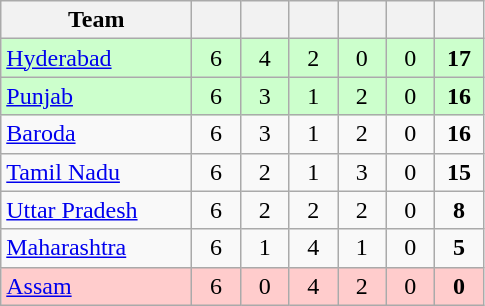<table class="wikitable" style="text-align:center">
<tr>
<th style="width:120px">Team</th>
<th style="width:25px"></th>
<th style="width:25px"></th>
<th style="width:25px"></th>
<th style="width:25px"></th>
<th style="width:25px"></th>
<th style="width:25px"></th>
</tr>
<tr style="background:#cfc;">
<td style="text-align:left"><a href='#'>Hyderabad</a></td>
<td>6</td>
<td>4</td>
<td>2</td>
<td>0</td>
<td>0</td>
<td><strong>17</strong></td>
</tr>
<tr style="background:#cfc;">
<td style="text-align:left"><a href='#'>Punjab</a></td>
<td>6</td>
<td>3</td>
<td>1</td>
<td>2</td>
<td>0</td>
<td><strong>16</strong></td>
</tr>
<tr>
<td style="text-align:left"><a href='#'>Baroda</a></td>
<td>6</td>
<td>3</td>
<td>1</td>
<td>2</td>
<td>0</td>
<td><strong>16</strong></td>
</tr>
<tr>
<td style="text-align:left"><a href='#'>Tamil Nadu</a></td>
<td>6</td>
<td>2</td>
<td>1</td>
<td>3</td>
<td>0</td>
<td><strong>15</strong></td>
</tr>
<tr>
<td style="text-align:left"><a href='#'>Uttar Pradesh</a></td>
<td>6</td>
<td>2</td>
<td>2</td>
<td>2</td>
<td>0</td>
<td><strong>8</strong></td>
</tr>
<tr>
<td style="text-align:left"><a href='#'>Maharashtra</a></td>
<td>6</td>
<td>1</td>
<td>4</td>
<td>1</td>
<td>0</td>
<td><strong>5</strong></td>
</tr>
<tr style="background:#FFCCCC;">
<td style="text-align:left"><a href='#'>Assam</a></td>
<td>6</td>
<td>0</td>
<td>4</td>
<td>2</td>
<td>0</td>
<td><strong>0</strong></td>
</tr>
</table>
